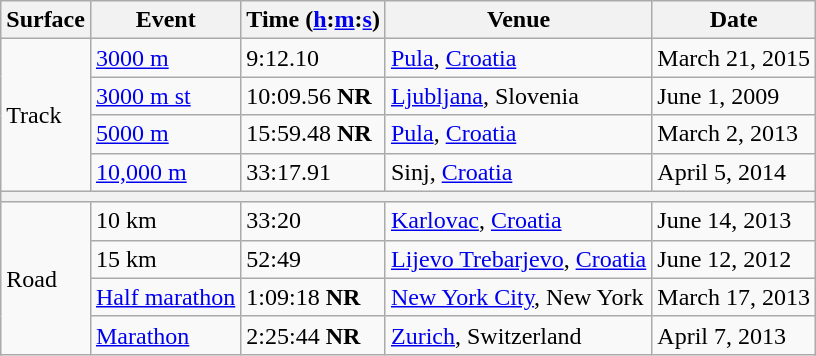<table class="wikitable">
<tr>
<th>Surface</th>
<th>Event</th>
<th>Time (<a href='#'>h</a>:<a href='#'>m</a>:<a href='#'>s</a>)</th>
<th>Venue</th>
<th>Date</th>
</tr>
<tr>
<td rowspan=4>Track</td>
<td><a href='#'>3000 m</a></td>
<td>9:12.10</td>
<td><a href='#'>Pula</a>, <a href='#'>Croatia</a></td>
<td>March 21, 2015</td>
</tr>
<tr>
<td><a href='#'>3000 m st</a></td>
<td>10:09.56 <strong>NR</strong></td>
<td><a href='#'>Ljubljana</a>, Slovenia</td>
<td>June 1, 2009</td>
</tr>
<tr>
<td><a href='#'>5000 m</a></td>
<td>15:59.48 <strong>NR</strong></td>
<td><a href='#'>Pula</a>, <a href='#'>Croatia</a></td>
<td>March 2, 2013</td>
</tr>
<tr>
<td><a href='#'>10,000 m</a></td>
<td>33:17.91</td>
<td>Sinj, <a href='#'>Croatia</a></td>
<td>April 5, 2014</td>
</tr>
<tr>
<th colspan=5></th>
</tr>
<tr>
<td rowspan=4>Road</td>
<td>10 km</td>
<td>33:20</td>
<td><a href='#'>Karlovac</a>, <a href='#'>Croatia</a></td>
<td>June 14, 2013</td>
</tr>
<tr>
<td>15 km</td>
<td>52:49</td>
<td><a href='#'>Lijevo Trebarjevo</a>, <a href='#'>Croatia</a></td>
<td>June 12, 2012</td>
</tr>
<tr>
<td><a href='#'>Half marathon</a></td>
<td>1:09:18 <strong>NR</strong></td>
<td><a href='#'>New York City</a>, New York</td>
<td>March 17, 2013</td>
</tr>
<tr>
<td><a href='#'>Marathon</a></td>
<td>2:25:44 <strong>NR</strong></td>
<td><a href='#'>Zurich</a>, Switzerland</td>
<td>April 7, 2013</td>
</tr>
</table>
